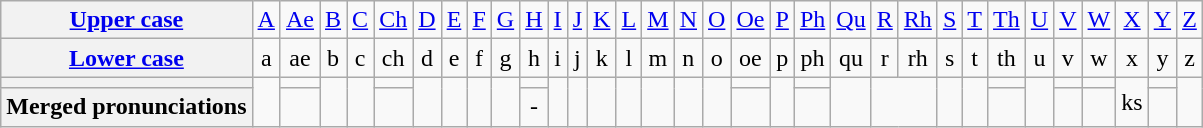<table class="wikitable" style="text-align:center; table-layout:fixed">
<tr>
<th><a href='#'>Upper case</a></th>
<td><a href='#'>A</a></td>
<td><a href='#'>Ae</a></td>
<td><a href='#'>B</a></td>
<td><a href='#'>C</a></td>
<td><a href='#'>Ch</a></td>
<td><a href='#'>D</a></td>
<td><a href='#'>E</a></td>
<td><a href='#'>F</a></td>
<td><a href='#'>G</a></td>
<td><a href='#'>H</a></td>
<td><a href='#'>I</a></td>
<td><a href='#'>J</a></td>
<td><a href='#'>K</a></td>
<td><a href='#'>L</a></td>
<td><a href='#'>M</a></td>
<td><a href='#'>N</a></td>
<td><a href='#'>O</a></td>
<td><a href='#'>Oe</a></td>
<td><a href='#'>P</a></td>
<td><a href='#'>Ph</a></td>
<td><a href='#'>Qu</a></td>
<td><a href='#'>R</a></td>
<td><a href='#'>Rh</a></td>
<td><a href='#'>S</a></td>
<td><a href='#'>T</a></td>
<td><a href='#'>Th</a></td>
<td><a href='#'>U</a></td>
<td><a href='#'>V</a></td>
<td><a href='#'>W</a></td>
<td><a href='#'>X</a></td>
<td><a href='#'>Y</a></td>
<td><a href='#'>Z</a></td>
</tr>
<tr>
<th><a href='#'>Lower case</a></th>
<td>a</td>
<td>ae</td>
<td>b</td>
<td>c</td>
<td>ch</td>
<td>d</td>
<td>e</td>
<td>f</td>
<td>g</td>
<td>h</td>
<td>i</td>
<td>j</td>
<td>k</td>
<td>l</td>
<td>m</td>
<td>n</td>
<td>o</td>
<td>oe</td>
<td>p</td>
<td>ph</td>
<td>qu</td>
<td>r</td>
<td>rh</td>
<td>s</td>
<td>t</td>
<td>th</td>
<td>u</td>
<td>v</td>
<td>w</td>
<td>x</td>
<td>y</td>
<td>z</td>
</tr>
<tr>
<th></th>
<td rowspan=2></td>
<td></td>
<td rowspan=2></td>
<td rowspan=2></td>
<td></td>
<td rowspan=2></td>
<td rowspan=2></td>
<td rowspan=2></td>
<td rowspan=2></td>
<td></td>
<td rowspan=2></td>
<td rowspan=2></td>
<td rowspan=2></td>
<td rowspan=2></td>
<td rowspan=2></td>
<td rowspan=2></td>
<td rowspan=2></td>
<td></td>
<td rowspan=2></td>
<td></td>
<td rowspan=2></td>
<td colspan=2 rowspan=2></td>
<td rowspan=2></td>
<td rowspan=2></td>
<td></td>
<td rowspan=2></td>
<td></td>
<td></td>
<td rowspan=2>ks</td>
<td></td>
<td rowspan=2></td>
</tr>
<tr>
<th>Merged pronunciations</th>
<td></td>
<td></td>
<td>-</td>
<td></td>
<td></td>
<td></td>
<td></td>
<td></td>
<td></td>
</tr>
</table>
